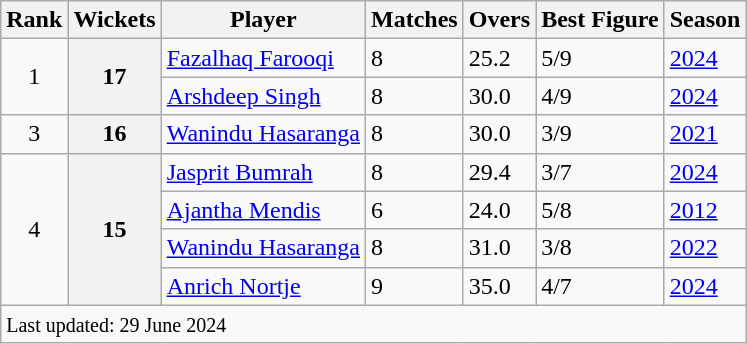<table class="wikitable sortable">
<tr>
<th>Rank</th>
<th>Wickets</th>
<th>Player</th>
<th>Matches</th>
<th>Overs</th>
<th>Best Figure</th>
<th>Season</th>
</tr>
<tr>
<td align=center rowspan=2>1</td>
<th rowspan=2>17</th>
<td> <a href='#'>Fazalhaq Farooqi</a></td>
<td>8</td>
<td>25.2</td>
<td>5/9</td>
<td><a href='#'>2024</a></td>
</tr>
<tr>
<td> <a href='#'>Arshdeep Singh</a></td>
<td>8</td>
<td>30.0</td>
<td>4/9</td>
<td><a href='#'>2024</a></td>
</tr>
<tr>
<td align=center>3</td>
<th>16</th>
<td> <a href='#'>Wanindu Hasaranga</a></td>
<td>8</td>
<td>30.0</td>
<td>3/9</td>
<td><a href='#'>2021</a></td>
</tr>
<tr>
<td align=center rowspan=4>4</td>
<th rowspan=4>15</th>
<td> <a href='#'>Jasprit Bumrah</a></td>
<td>8</td>
<td>29.4</td>
<td>3/7</td>
<td><a href='#'>2024</a></td>
</tr>
<tr>
<td> <a href='#'>Ajantha Mendis</a></td>
<td>6</td>
<td>24.0</td>
<td>5/8</td>
<td><a href='#'>2012</a></td>
</tr>
<tr>
<td> <a href='#'>Wanindu Hasaranga</a></td>
<td>8</td>
<td>31.0</td>
<td>3/8</td>
<td><a href='#'>2022</a></td>
</tr>
<tr>
<td> <a href='#'>Anrich Nortje</a></td>
<td>9</td>
<td>35.0</td>
<td>4/7</td>
<td><a href='#'>2024</a></td>
</tr>
<tr>
<td colspan=7><small>Last updated: 29 June 2024</small></td>
</tr>
</table>
